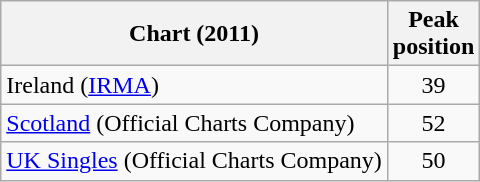<table class="wikitable sortable">
<tr>
<th>Chart (2011)</th>
<th>Peak<br>position</th>
</tr>
<tr>
<td>Ireland (<a href='#'>IRMA</a>)</td>
<td style="text-align:center;">39</td>
</tr>
<tr>
<td><a href='#'>Scotland</a> (Official Charts Company)</td>
<td style="text-align:center;">52</td>
</tr>
<tr>
<td><a href='#'>UK Singles</a> (Official Charts Company)</td>
<td style="text-align:center;">50</td>
</tr>
</table>
